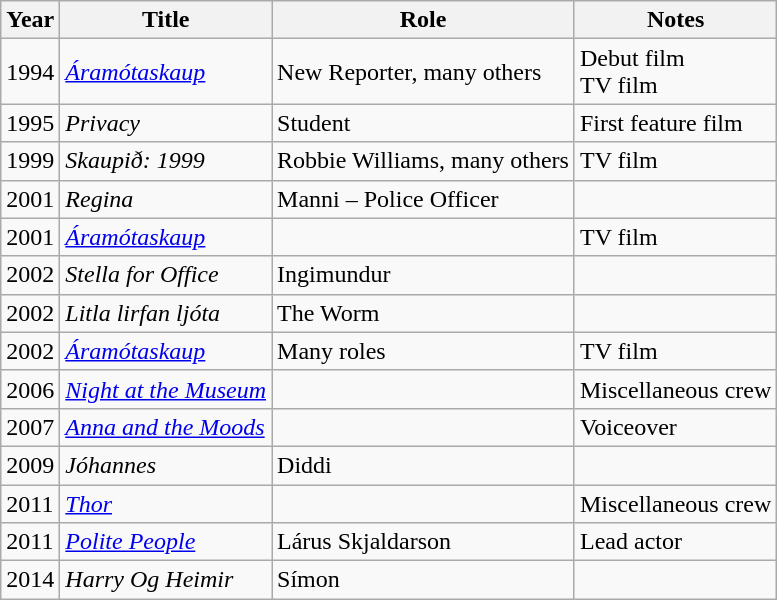<table class="wikitable sortable">
<tr>
<th>Year</th>
<th>Title</th>
<th>Role</th>
<th class="unsortable">Notes</th>
</tr>
<tr>
<td>1994</td>
<td><em><a href='#'>Áramótaskaup</a></em></td>
<td>New Reporter, many others</td>
<td>Debut film<br>TV film</td>
</tr>
<tr>
<td>1995</td>
<td><em>Privacy</em></td>
<td>Student</td>
<td>First feature film</td>
</tr>
<tr>
<td>1999</td>
<td><em>Skaupið: 1999</em></td>
<td>Robbie Williams, many others</td>
<td>TV film</td>
</tr>
<tr>
<td>2001</td>
<td><em>Regina</em></td>
<td>Manni – Police Officer</td>
<td></td>
</tr>
<tr>
<td>2001</td>
<td><em><a href='#'>Áramótaskaup</a></em></td>
<td></td>
<td>TV film</td>
</tr>
<tr>
<td>2002</td>
<td><em>Stella for Office</em></td>
<td>Ingimundur</td>
<td></td>
</tr>
<tr>
<td>2002</td>
<td><em>Litla lirfan ljóta</em></td>
<td>The Worm</td>
<td></td>
</tr>
<tr>
<td>2002</td>
<td><em><a href='#'>Áramótaskaup</a></em></td>
<td>Many roles</td>
<td>TV film</td>
</tr>
<tr>
<td>2006</td>
<td><em><a href='#'>Night at the Museum</a></em></td>
<td></td>
<td>Miscellaneous crew</td>
</tr>
<tr>
<td>2007</td>
<td><em><a href='#'>Anna and the Moods</a></em></td>
<td></td>
<td>Voiceover</td>
</tr>
<tr>
<td>2009</td>
<td><em>Jóhannes</em></td>
<td>Diddi</td>
<td></td>
</tr>
<tr>
<td>2011</td>
<td><em><a href='#'>Thor</a></em></td>
<td></td>
<td>Miscellaneous crew</td>
</tr>
<tr>
<td>2011</td>
<td><em><a href='#'>Polite People</a></em></td>
<td>Lárus Skjaldarson</td>
<td>Lead actor</td>
</tr>
<tr>
<td>2014</td>
<td><em>Harry Og Heimir</em></td>
<td>Símon</td>
<td></td>
</tr>
</table>
